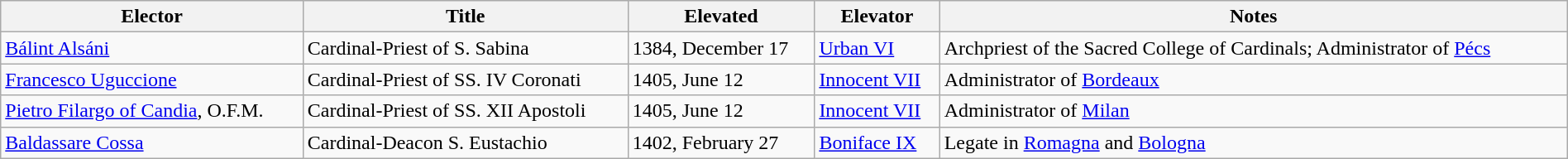<table class="wikitable sortable" style="width:100%">
<tr>
<th width="*">Elector</th>
<th width="*">Title</th>
<th width="*">Elevated</th>
<th width="*">Elevator</th>
<th width="*">Notes </th>
</tr>
<tr valign="top">
<td><a href='#'>Bálint Alsáni</a></td>
<td>Cardinal-Priest of S. Sabina</td>
<td>1384, December 17</td>
<td><a href='#'>Urban VI</a></td>
<td>Archpriest of the Sacred College of Cardinals; Administrator of <a href='#'>Pécs</a></td>
</tr>
<tr valign="top">
<td><a href='#'>Francesco Uguccione</a></td>
<td>Cardinal-Priest of SS. IV Coronati</td>
<td>1405, June 12</td>
<td><a href='#'>Innocent VII</a></td>
<td>Administrator of <a href='#'>Bordeaux</a></td>
</tr>
<tr valign="top">
<td><a href='#'>Pietro Filargo of Candia</a>, O.F.M.</td>
<td>Cardinal-Priest of SS. XII Apostoli</td>
<td>1405, June 12</td>
<td><a href='#'>Innocent VII</a></td>
<td>Administrator of <a href='#'>Milan</a></td>
</tr>
<tr valign="top">
<td><a href='#'>Baldassare Cossa</a></td>
<td>Cardinal-Deacon S. Eustachio</td>
<td>1402, February 27</td>
<td><a href='#'>Boniface IX</a></td>
<td>Legate in <a href='#'>Romagna</a> and <a href='#'>Bologna</a></td>
</tr>
</table>
